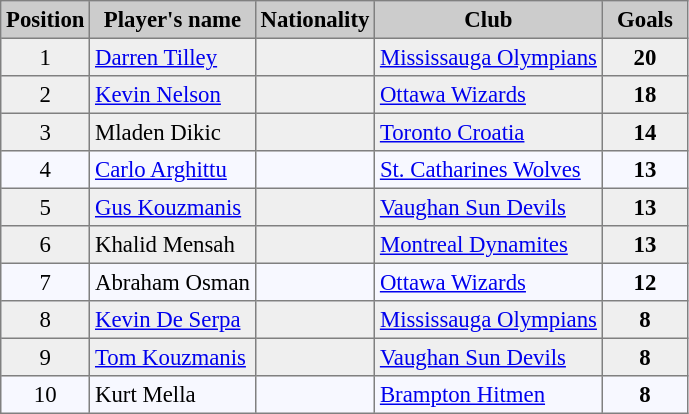<table bgcolor="#f7f8ff" cellpadding="3" cellspacing="0" border="1" style="font-size: 95%; border: gray solid 1px; border-collapse: collapse;">
<tr bgcolor="#CCCCCC">
<th width="50px">Position</th>
<th>Player's name</th>
<th>Nationality</th>
<th>Club</th>
<th width="50px">Goals</th>
</tr>
<tr bgcolor="#EFEFEF" align="center">
<td>1</td>
<td align="left"><a href='#'>Darren Tilley</a></td>
<td align="left"></td>
<td align="left"><a href='#'>Mississauga Olympians</a></td>
<td><strong>20</strong></td>
</tr>
<tr bgcolor="#EFEFEF" align="center">
<td>2</td>
<td align="left"><a href='#'>Kevin Nelson</a></td>
<td align="left"></td>
<td align="left"><a href='#'>Ottawa Wizards</a></td>
<td><strong>18</strong></td>
</tr>
<tr bgcolor="#EFEFEF" align="center">
<td>3</td>
<td align="left">Mladen Dikic</td>
<td align="left"></td>
<td align="left"><a href='#'>Toronto Croatia</a></td>
<td><strong>14</strong></td>
</tr>
<tr align="center">
<td>4</td>
<td align="left"><a href='#'>Carlo Arghittu</a></td>
<td align="left"></td>
<td align="left"><a href='#'>St. Catharines Wolves</a></td>
<td><strong>13</strong></td>
</tr>
<tr bgcolor="#EFEFEF" align="center">
<td>5</td>
<td align="left"><a href='#'>Gus Kouzmanis</a></td>
<td align="left"></td>
<td align="left"><a href='#'>Vaughan Sun Devils</a></td>
<td><strong>13</strong></td>
</tr>
<tr bgcolor="#EFEFEF"  align="center">
<td>6</td>
<td align="left">Khalid Mensah</td>
<td align="left"></td>
<td align="left"><a href='#'>Montreal Dynamites</a></td>
<td><strong>13</strong></td>
</tr>
<tr align="center">
<td>7</td>
<td align="left">Abraham Osman</td>
<td align="left"></td>
<td align="left"><a href='#'>Ottawa Wizards</a></td>
<td><strong>12</strong></td>
</tr>
<tr bgcolor="#EFEFEF"  align="center">
<td>8</td>
<td align="left"><a href='#'>Kevin De Serpa</a></td>
<td align="left"></td>
<td align="left"><a href='#'>Mississauga Olympians</a></td>
<td><strong>8</strong></td>
</tr>
<tr bgcolor="#EFEFEF" align="center">
<td>9</td>
<td align="left"><a href='#'>Tom Kouzmanis</a></td>
<td align="left"></td>
<td align="left"><a href='#'>Vaughan Sun Devils</a></td>
<td><strong>8</strong></td>
</tr>
<tr align="center">
<td>10</td>
<td align="left">Kurt Mella</td>
<td align="left"></td>
<td align="left"><a href='#'>Brampton Hitmen</a></td>
<td><strong>8</strong></td>
</tr>
</table>
